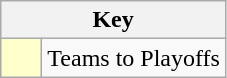<table class="wikitable" style="text-align: center;">
<tr>
<th colspan=2>Key</th>
</tr>
<tr>
<td style="background:#ffffcc; width:20px;"></td>
<td align=left>Teams to Playoffs</td>
</tr>
</table>
